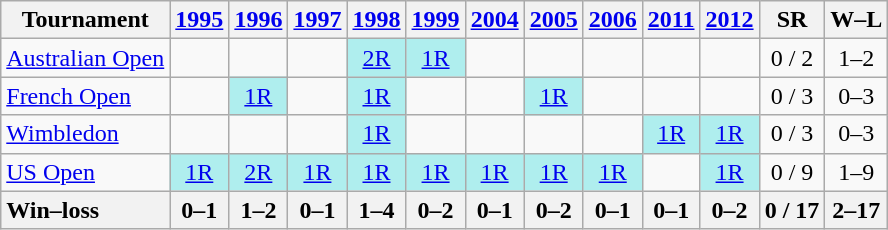<table class=wikitable style=text-align:center;>
<tr>
<th>Tournament</th>
<th><a href='#'>1995</a></th>
<th><a href='#'>1996</a></th>
<th><a href='#'>1997</a></th>
<th><a href='#'>1998</a></th>
<th><a href='#'>1999</a></th>
<th><a href='#'>2004</a></th>
<th><a href='#'>2005</a></th>
<th><a href='#'>2006</a></th>
<th><a href='#'>2011</a></th>
<th><a href='#'>2012</a></th>
<th>SR</th>
<th>W–L</th>
</tr>
<tr>
<td align=left><a href='#'>Australian Open</a></td>
<td></td>
<td></td>
<td></td>
<td bgcolor=afeeee><a href='#'>2R</a></td>
<td bgcolor=afeeee><a href='#'>1R</a></td>
<td></td>
<td></td>
<td></td>
<td></td>
<td></td>
<td>0 / 2</td>
<td>1–2</td>
</tr>
<tr>
<td align=left><a href='#'>French Open</a></td>
<td></td>
<td bgcolor=afeeee><a href='#'>1R</a></td>
<td></td>
<td bgcolor=afeeee><a href='#'>1R</a></td>
<td></td>
<td></td>
<td bgcolor=afeeee><a href='#'>1R</a></td>
<td></td>
<td></td>
<td></td>
<td>0 / 3</td>
<td>0–3</td>
</tr>
<tr>
<td align=left><a href='#'>Wimbledon</a></td>
<td></td>
<td></td>
<td></td>
<td bgcolor=afeeee><a href='#'>1R</a></td>
<td></td>
<td></td>
<td></td>
<td></td>
<td bgcolor=afeeee><a href='#'>1R</a></td>
<td bgcolor=afeeee><a href='#'>1R</a></td>
<td>0 / 3</td>
<td>0–3</td>
</tr>
<tr>
<td align=left><a href='#'>US Open</a></td>
<td bgcolor=afeeee><a href='#'>1R</a></td>
<td bgcolor=afeeee><a href='#'>2R</a></td>
<td bgcolor=afeeee><a href='#'>1R</a></td>
<td bgcolor=afeeee><a href='#'>1R</a></td>
<td bgcolor=afeeee><a href='#'>1R</a></td>
<td bgcolor=afeeee><a href='#'>1R</a></td>
<td bgcolor=afeeee><a href='#'>1R</a></td>
<td bgcolor=afeeee><a href='#'>1R</a></td>
<td></td>
<td bgcolor=afeeee><a href='#'>1R</a></td>
<td>0 / 9</td>
<td>1–9</td>
</tr>
<tr>
<th style=text-align:left>Win–loss</th>
<th>0–1</th>
<th>1–2</th>
<th>0–1</th>
<th>1–4</th>
<th>0–2</th>
<th>0–1</th>
<th>0–2</th>
<th>0–1</th>
<th>0–1</th>
<th>0–2</th>
<th>0 / 17</th>
<th>2–17</th>
</tr>
</table>
